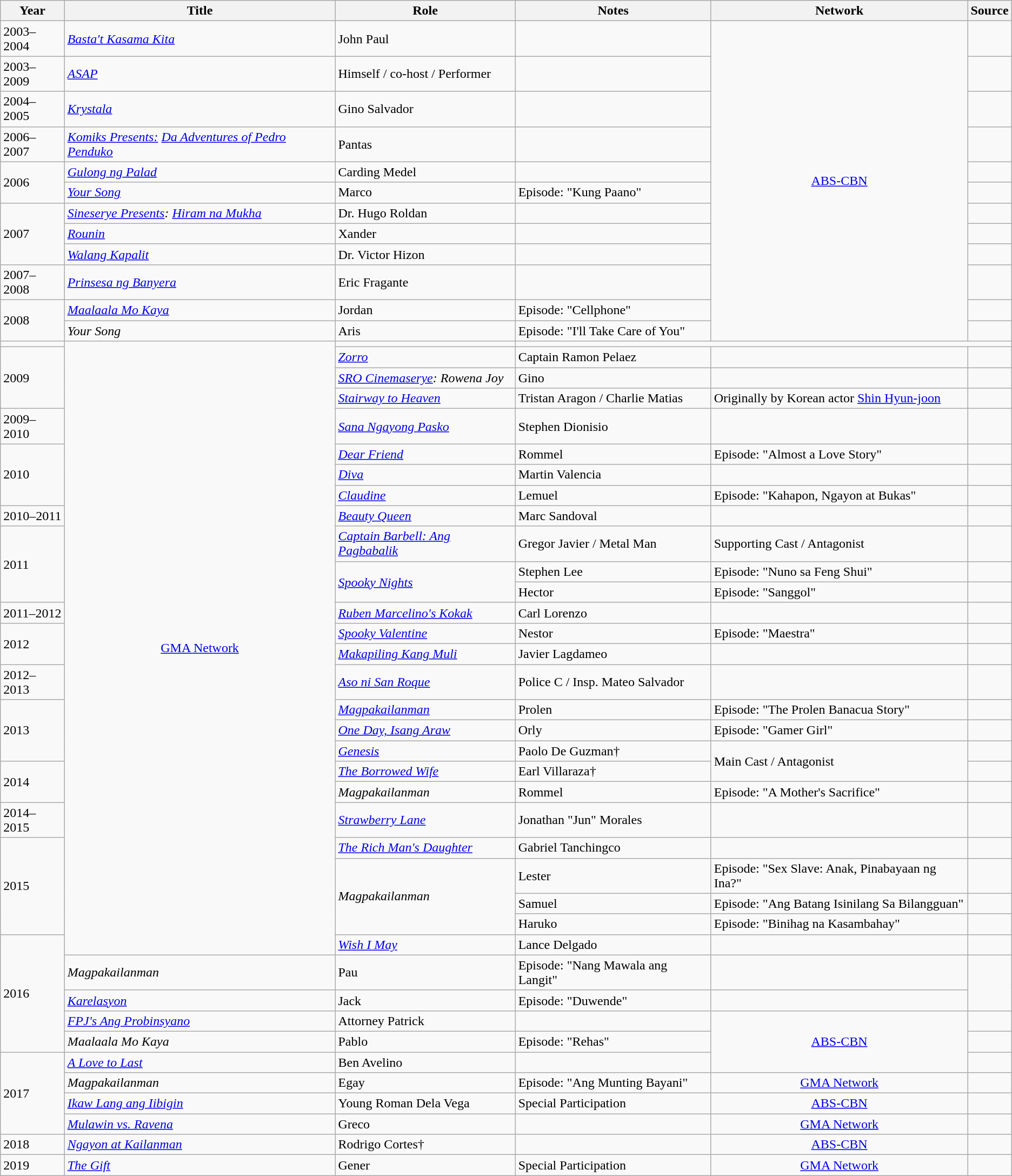<table class="wikitable sortable">
<tr>
<th>Year</th>
<th>Title</th>
<th>Role</th>
<th class="unsortable">Notes</th>
<th>Network</th>
<th class="unsortable">Source</th>
</tr>
<tr>
<td>2003–2004</td>
<td><em><a href='#'>Basta't Kasama Kita</a></em></td>
<td>John Paul</td>
<td></td>
<td rowspan="12" style="text-align:center;"><a href='#'>ABS-CBN</a></td>
<td></td>
</tr>
<tr>
<td>2003–2009</td>
<td><em><a href='#'>ASAP</a></em></td>
<td>Himself / co-host / Performer</td>
<td></td>
<td></td>
</tr>
<tr>
<td>2004–2005</td>
<td><em><a href='#'>Krystala</a></em></td>
<td>Gino Salvador</td>
<td></td>
<td></td>
</tr>
<tr>
<td>2006–2007</td>
<td><em><a href='#'>Komiks Presents:</a></em> <em><a href='#'>Da Adventures of Pedro Penduko</a></em></td>
<td>Pantas</td>
<td></td>
<td></td>
</tr>
<tr>
<td rowspan="2">2006</td>
<td><em><a href='#'>Gulong ng Palad</a></em></td>
<td>Carding Medel</td>
<td></td>
<td></td>
</tr>
<tr>
<td><em><a href='#'>Your Song</a></em></td>
<td>Marco</td>
<td>Episode: "Kung Paano"</td>
<td></td>
</tr>
<tr>
<td rowspan="3">2007</td>
<td><em><a href='#'>Sineserye Presents</a>: <a href='#'>Hiram na Mukha</a></em></td>
<td>Dr. Hugo Roldan</td>
<td></td>
<td></td>
</tr>
<tr>
<td><em><a href='#'>Rounin</a></em></td>
<td>Xander</td>
<td></td>
<td></td>
</tr>
<tr>
<td><em><a href='#'>Walang Kapalit</a></em></td>
<td>Dr. Victor Hizon</td>
<td></td>
<td></td>
</tr>
<tr>
<td>2007–2008</td>
<td><em><a href='#'>Prinsesa ng Banyera</a></em></td>
<td>Eric Fragante</td>
<td></td>
<td></td>
</tr>
<tr>
<td rowspan="2">2008</td>
<td><em><a href='#'>Maalaala Mo Kaya</a></em></td>
<td>Jordan</td>
<td>Episode: "Cellphone"</td>
<td></td>
</tr>
<tr>
<td><em>Your Song</em></td>
<td>Aris</td>
<td>Episode: "I'll Take Care of You"</td>
<td></td>
</tr>
<tr>
<td></td>
<td rowspan="27" style="text-align:center;"><a href='#'>GMA Network</a></td>
<td></td>
</tr>
<tr>
<td rowspan="3">2009</td>
<td><em><a href='#'>Zorro</a></em></td>
<td>Captain Ramon Pelaez</td>
<td></td>
<td></td>
</tr>
<tr>
<td><em> <a href='#'>SRO Cinemaserye</a>: Rowena Joy</em></td>
<td>Gino</td>
<td></td>
<td></td>
</tr>
<tr>
<td><em><a href='#'>Stairway to Heaven</a></em></td>
<td>Tristan Aragon / Charlie Matias</td>
<td>Originally by Korean actor <a href='#'>Shin Hyun-joon</a></td>
<td></td>
</tr>
<tr>
<td>2009–2010</td>
<td><em><a href='#'>Sana Ngayong Pasko</a></em></td>
<td>Stephen Dionisio</td>
<td></td>
<td></td>
</tr>
<tr>
<td rowspan="3">2010</td>
<td><em><a href='#'>Dear Friend</a></em></td>
<td>Rommel</td>
<td>Episode: "Almost a Love Story"</td>
<td></td>
</tr>
<tr>
<td><em><a href='#'>Diva</a></em></td>
<td>Martin Valencia</td>
<td></td>
<td></td>
</tr>
<tr>
<td><em><a href='#'>Claudine</a></em></td>
<td>Lemuel</td>
<td>Episode: "Kahapon, Ngayon at Bukas"</td>
<td></td>
</tr>
<tr>
<td>2010–2011</td>
<td><em><a href='#'>Beauty Queen</a></em></td>
<td>Marc Sandoval</td>
<td></td>
<td></td>
</tr>
<tr>
<td rowspan="3">2011</td>
<td><em><a href='#'>Captain Barbell: Ang Pagbabalik</a></em></td>
<td>Gregor Javier / Metal Man</td>
<td>Supporting Cast / Antagonist</td>
<td></td>
</tr>
<tr>
<td rowspan="2"><em><a href='#'>Spooky Nights</a></em></td>
<td>Stephen Lee</td>
<td>Episode: "Nuno sa Feng Shui"</td>
<td></td>
</tr>
<tr>
<td>Hector</td>
<td>Episode: "Sanggol"</td>
<td></td>
</tr>
<tr>
<td>2011–2012</td>
<td><em><a href='#'>Ruben Marcelino's Kokak</a></em></td>
<td>Carl Lorenzo</td>
<td></td>
<td></td>
</tr>
<tr>
<td rowspan="2">2012</td>
<td><em><a href='#'>Spooky Valentine</a></em></td>
<td>Nestor</td>
<td>Episode: "Maestra"</td>
<td></td>
</tr>
<tr>
<td><em><a href='#'>Makapiling Kang Muli</a></em></td>
<td>Javier Lagdameo</td>
<td></td>
<td></td>
</tr>
<tr>
<td>2012–2013</td>
<td><em><a href='#'>Aso ni San Roque</a></em></td>
<td>Police C / Insp. Mateo Salvador</td>
<td></td>
<td></td>
</tr>
<tr>
<td rowspan="3">2013</td>
<td><em><a href='#'>Magpakailanman</a></em></td>
<td>Prolen</td>
<td>Episode: "The Prolen Banacua Story"</td>
<td></td>
</tr>
<tr>
<td><em><a href='#'>One Day, Isang Araw</a></em></td>
<td>Orly</td>
<td>Episode: "Gamer Girl"</td>
<td></td>
</tr>
<tr>
<td><em><a href='#'>Genesis</a></em></td>
<td>Paolo De Guzman†</td>
<td rowspan="2">Main Cast / Antagonist</td>
<td></td>
</tr>
<tr>
<td rowspan="2">2014</td>
<td><em><a href='#'>The Borrowed Wife</a></em></td>
<td>Earl Villaraza†</td>
<td></td>
</tr>
<tr>
<td><em>Magpakailanman</em></td>
<td>Rommel</td>
<td>Episode: "A Mother's Sacrifice"</td>
<td></td>
</tr>
<tr>
<td>2014–2015</td>
<td><em><a href='#'>Strawberry Lane</a></em></td>
<td>Jonathan "Jun" Morales</td>
<td></td>
<td></td>
</tr>
<tr>
<td rowspan="4">2015</td>
<td><em><a href='#'>The Rich Man's Daughter</a></em></td>
<td>Gabriel Tanchingco</td>
<td></td>
<td></td>
</tr>
<tr>
<td rowspan="3"><em>Magpakailanman</em></td>
<td>Lester</td>
<td>Episode: "Sex Slave: Anak, Pinabayaan ng Ina?"</td>
<td></td>
</tr>
<tr>
<td>Samuel</td>
<td>Episode: "Ang Batang Isinilang Sa Bilangguan"</td>
<td></td>
</tr>
<tr>
<td>Haruko</td>
<td>Episode: "Binihag na Kasambahay" </td>
<td></td>
</tr>
<tr>
<td rowspan="5">2016</td>
<td><em><a href='#'> Wish I May</a></em></td>
<td>Lance Delgado</td>
<td></td>
<td></td>
</tr>
<tr>
<td><em>Magpakailanman</em></td>
<td>Pau</td>
<td>Episode: "Nang Mawala ang Langit"</td>
<td></td>
</tr>
<tr>
<td><em><a href='#'>Karelasyon</a></em></td>
<td>Jack</td>
<td>Episode: "Duwende"</td>
<td></td>
</tr>
<tr>
<td><em><a href='#'>FPJ's Ang Probinsyano</a></em></td>
<td>Attorney Patrick</td>
<td></td>
<td rowspan="3" style="text-align:center;"><a href='#'>ABS-CBN</a></td>
<td></td>
</tr>
<tr>
<td><em>Maalaala Mo Kaya</em></td>
<td>Pablo</td>
<td>Episode: "Rehas"</td>
<td></td>
</tr>
<tr>
<td rowspan="4">2017</td>
<td><em><a href='#'>A Love to Last</a></em></td>
<td>Ben Avelino</td>
<td></td>
<td></td>
</tr>
<tr>
<td><em>Magpakailanman</em></td>
<td>Egay</td>
<td>Episode: "Ang Munting Bayani"</td>
<td style="text-align:center;"><a href='#'>GMA Network</a></td>
<td></td>
</tr>
<tr>
<td><em><a href='#'>Ikaw Lang ang Iibigin</a></em></td>
<td>Young Roman Dela Vega</td>
<td>Special Participation</td>
<td style="text-align:center;"><a href='#'>ABS-CBN</a></td>
<td></td>
</tr>
<tr>
<td><em><a href='#'>Mulawin vs. Ravena</a></em></td>
<td>Greco</td>
<td></td>
<td style="text-align:center;"><a href='#'>GMA Network</a></td>
<td></td>
</tr>
<tr>
<td>2018</td>
<td><em><a href='#'>Ngayon at Kailanman</a></em></td>
<td>Rodrigo Cortes†</td>
<td></td>
<td style="text-align:center;"><a href='#'>ABS-CBN</a></td>
<td></td>
</tr>
<tr>
<td>2019</td>
<td><em><a href='#'>The Gift</a></em></td>
<td>Gener</td>
<td rowspan="1">Special Participation</td>
<td rowspan="1" style="text-align:center;"><a href='#'>GMA Network</a></td>
<td></td>
</tr>
</table>
